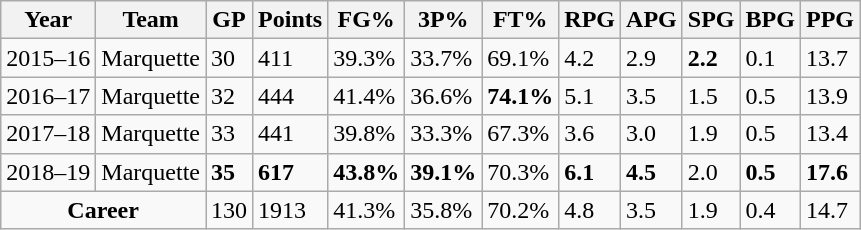<table class="wikitable">
<tr>
<th>Year</th>
<th>Team</th>
<th>GP</th>
<th>Points</th>
<th>FG%</th>
<th>3P%</th>
<th>FT%</th>
<th>RPG</th>
<th>APG</th>
<th>SPG</th>
<th>BPG</th>
<th>PPG</th>
</tr>
<tr>
<td>2015–16</td>
<td>Marquette</td>
<td>30</td>
<td>411</td>
<td>39.3%</td>
<td>33.7%</td>
<td>69.1%</td>
<td>4.2</td>
<td>2.9</td>
<td><strong>2.2</strong></td>
<td>0.1</td>
<td>13.7</td>
</tr>
<tr>
<td>2016–17</td>
<td>Marquette</td>
<td>32</td>
<td>444</td>
<td>41.4%</td>
<td>36.6%</td>
<td><strong>74.1%</strong></td>
<td>5.1</td>
<td>3.5</td>
<td>1.5</td>
<td>0.5</td>
<td>13.9</td>
</tr>
<tr>
<td>2017–18</td>
<td>Marquette</td>
<td>33</td>
<td>441</td>
<td>39.8%</td>
<td>33.3%</td>
<td>67.3%</td>
<td>3.6</td>
<td>3.0</td>
<td>1.9</td>
<td>0.5</td>
<td>13.4</td>
</tr>
<tr>
<td>2018–19</td>
<td>Marquette</td>
<td><strong>35</strong></td>
<td><strong>617</strong></td>
<td><strong>43.8%</strong></td>
<td><strong>39.1%</strong></td>
<td>70.3%</td>
<td><strong>6.1</strong></td>
<td><strong>4.5</strong></td>
<td>2.0</td>
<td><strong>0.5</strong></td>
<td><strong>17.6</strong></td>
</tr>
<tr class="sortbottom">
<td colspan=2 align="center"><strong>Career</strong></td>
<td>130</td>
<td>1913</td>
<td>41.3%</td>
<td>35.8%</td>
<td>70.2%</td>
<td>4.8</td>
<td>3.5</td>
<td>1.9</td>
<td>0.4</td>
<td>14.7</td>
</tr>
</table>
